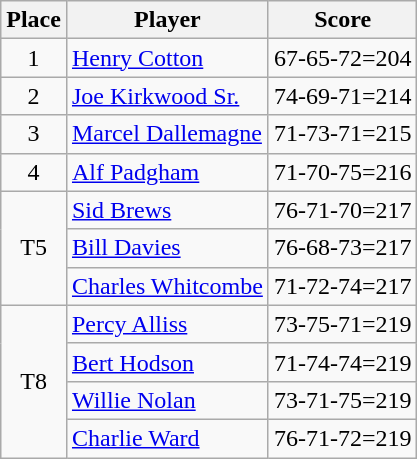<table class=wikitable>
<tr>
<th>Place</th>
<th>Player</th>
<th>Score</th>
</tr>
<tr>
<td align=center>1</td>
<td> <a href='#'>Henry Cotton</a></td>
<td>67-65-72=204</td>
</tr>
<tr>
<td align=center>2</td>
<td> <a href='#'>Joe Kirkwood Sr.</a></td>
<td>74-69-71=214</td>
</tr>
<tr>
<td align=center>3</td>
<td> <a href='#'>Marcel Dallemagne</a></td>
<td>71-73-71=215</td>
</tr>
<tr>
<td align=center>4</td>
<td> <a href='#'>Alf Padgham</a></td>
<td>71-70-75=216</td>
</tr>
<tr>
<td rowspan=3 align=center>T5</td>
<td> <a href='#'>Sid Brews</a></td>
<td>76-71-70=217</td>
</tr>
<tr>
<td> <a href='#'>Bill Davies</a></td>
<td>76-68-73=217</td>
</tr>
<tr>
<td> <a href='#'>Charles Whitcombe</a></td>
<td>71-72-74=217</td>
</tr>
<tr>
<td rowspan=4 align=center>T8</td>
<td> <a href='#'>Percy Alliss</a></td>
<td>73-75-71=219</td>
</tr>
<tr>
<td> <a href='#'>Bert Hodson</a></td>
<td>71-74-74=219</td>
</tr>
<tr>
<td> <a href='#'>Willie Nolan</a></td>
<td>73-71-75=219</td>
</tr>
<tr>
<td> <a href='#'>Charlie Ward</a></td>
<td>76-71-72=219</td>
</tr>
</table>
